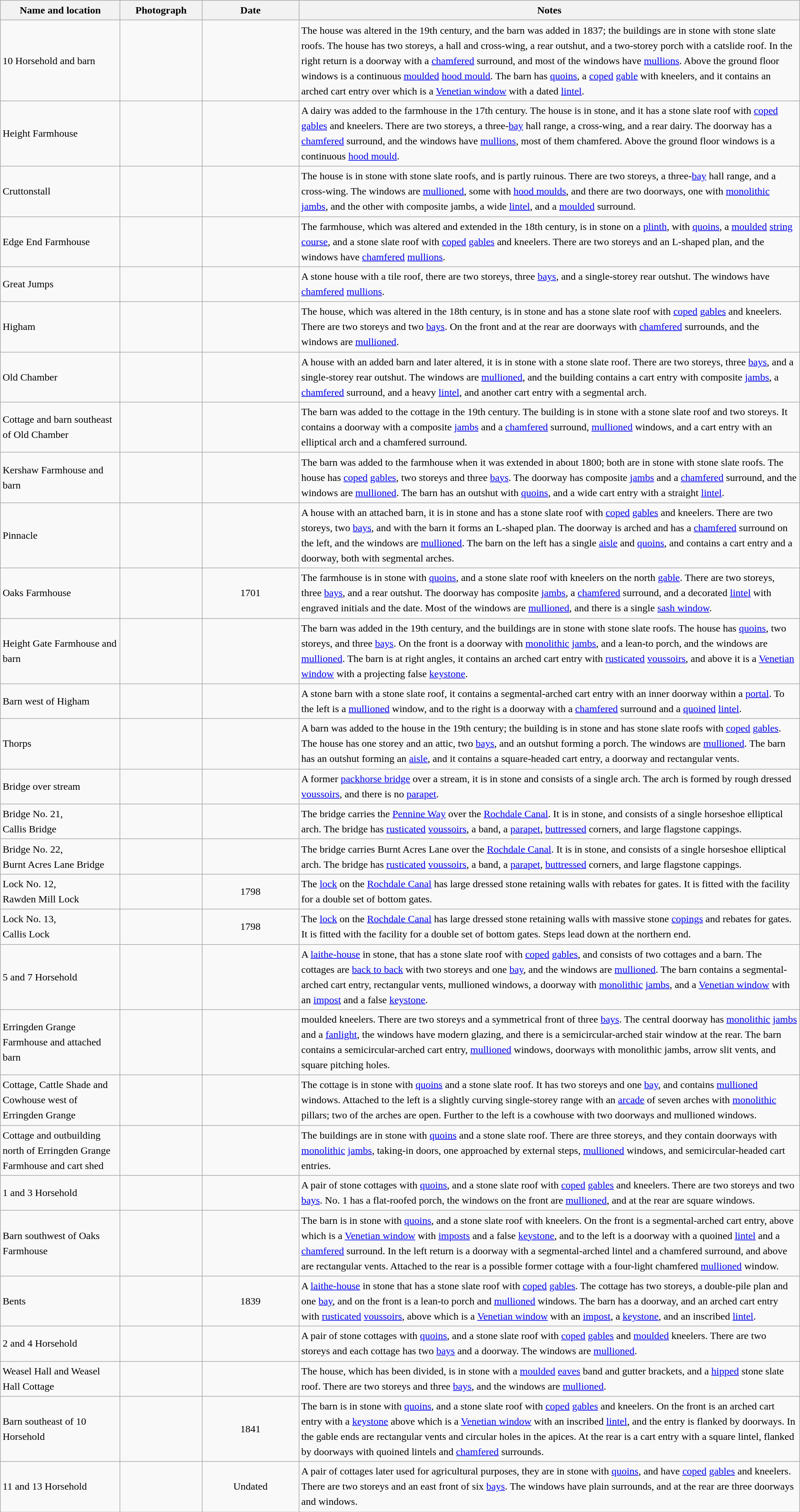<table class="wikitable sortable plainrowheaders" style="width:100%; border:0px; text-align:left; line-height:150%">
<tr>
<th scope="col"  style="width:150px">Name and location</th>
<th scope="col"  style="width:100px" class="unsortable">Photograph</th>
<th scope="col"  style="width:120px">Date</th>
<th scope="col"  style="width:650px" class="unsortable">Notes</th>
</tr>
<tr>
<td>10 Horsehold and barn<br><small></small></td>
<td></td>
<td align="center"></td>
<td>The house was altered in the 19th century, and the barn was added in 1837; the buildings are in stone with stone slate roofs.  The house has two storeys, a hall and cross-wing, a rear outshut, and a two-storey porch with a catslide roof.  In the right return is a doorway with a <a href='#'>chamfered</a> surround, and most of the windows have <a href='#'>mullions</a>.  Above the ground floor windows is a continuous <a href='#'>moulded</a> <a href='#'>hood mould</a>.  The barn has <a href='#'>quoins</a>, a <a href='#'>coped</a> <a href='#'>gable</a> with kneelers, and it contains an arched cart entry over which is a <a href='#'>Venetian window</a> with a dated <a href='#'>lintel</a>.</td>
</tr>
<tr>
<td>Height Farmhouse<br><small></small></td>
<td></td>
<td align="center"></td>
<td>A dairy was added to the farmhouse in the 17th century.  The house is in stone, and it has a stone slate roof with <a href='#'>coped</a> <a href='#'>gables</a> and kneelers.  There are two storeys, a three-<a href='#'>bay</a> hall range, a cross-wing, and a rear dairy.  The doorway has a <a href='#'>chamfered</a> surround, and the windows have <a href='#'>mullions</a>, most of them chamfered.  Above the ground floor windows is a continuous <a href='#'>hood mould</a>.</td>
</tr>
<tr>
<td>Cruttonstall<br><small></small></td>
<td></td>
<td align="center"></td>
<td>The house is in stone with stone slate roofs, and is partly ruinous.  There are two storeys, a three-<a href='#'>bay</a> hall range, and a cross-wing.  The windows are <a href='#'>mullioned</a>, some with <a href='#'>hood moulds</a>, and there are two doorways, one with <a href='#'>monolithic</a> <a href='#'>jambs</a>, and the other with composite jambs, a wide <a href='#'>lintel</a>, and a <a href='#'>moulded</a> surround.</td>
</tr>
<tr>
<td>Edge End Farmhouse<br><small></small></td>
<td></td>
<td align="center"></td>
<td>The farmhouse, which was altered and extended in the 18th century, is in stone on a <a href='#'>plinth</a>, with <a href='#'>quoins</a>, a <a href='#'>moulded</a> <a href='#'>string course</a>, and a stone slate roof with <a href='#'>coped</a> <a href='#'>gables</a> and kneelers.  There are two storeys and an L-shaped plan, and the windows have <a href='#'>chamfered</a> <a href='#'>mullions</a>.</td>
</tr>
<tr>
<td>Great Jumps<br><small></small></td>
<td></td>
<td align="center"></td>
<td>A stone house with a tile roof, there are two storeys, three <a href='#'>bays</a>, and a single-storey rear outshut.  The windows have <a href='#'>chamfered</a> <a href='#'>mullions</a>.</td>
</tr>
<tr>
<td>Higham<br><small></small></td>
<td></td>
<td align="center"></td>
<td>The house, which was altered in the 18th century, is in stone and has a stone slate roof with <a href='#'>coped</a> <a href='#'>gables</a> and kneelers.  There are two storeys and two <a href='#'>bays</a>.  On the front and at the rear are doorways with <a href='#'>chamfered</a> surrounds, and the windows are <a href='#'>mullioned</a>.</td>
</tr>
<tr>
<td>Old Chamber<br><small></small></td>
<td></td>
<td align="center"></td>
<td>A house with an added barn and later altered, it is in stone with a stone slate roof.  There are two storeys, three <a href='#'>bays</a>, and a single-storey rear outshut.  The windows are <a href='#'>mullioned</a>, and the building contains a cart entry with composite <a href='#'>jambs</a>, a <a href='#'>chamfered</a> surround, and a heavy <a href='#'>lintel</a>, and another cart entry with a segmental arch.</td>
</tr>
<tr>
<td>Cottage and barn southeast of Old Chamber<br><small></small></td>
<td></td>
<td align="center"></td>
<td>The barn was added to the cottage in the 19th century.  The building is in stone with a stone slate roof and two storeys.  It contains a doorway with a composite <a href='#'>jambs</a> and a <a href='#'>chamfered</a> surround, <a href='#'>mullioned</a> windows, and a cart entry with an elliptical arch and a chamfered surround.</td>
</tr>
<tr>
<td>Kershaw Farmhouse and barn<br><small></small></td>
<td></td>
<td align="center"></td>
<td>The barn was added to the farmhouse when it was extended in about 1800; both are in stone with stone slate roofs.  The house has <a href='#'>coped</a> <a href='#'>gables</a>, two storeys and three <a href='#'>bays</a>.  The doorway has composite <a href='#'>jambs</a> and a <a href='#'>chamfered</a> surround, and the windows are <a href='#'>mullioned</a>.  The barn has an outshut with <a href='#'>quoins</a>, and a wide cart entry with a straight <a href='#'>lintel</a>.</td>
</tr>
<tr>
<td>Pinnacle<br><small></small></td>
<td></td>
<td align="center"></td>
<td>A house with an attached barn, it is in stone and has a stone slate roof with <a href='#'>coped</a> <a href='#'>gables</a> and kneelers.  There are two storeys, two <a href='#'>bays</a>, and with the barn it forms an L-shaped plan.  The doorway is arched and has a <a href='#'>chamfered</a> surround on the left, and the windows are <a href='#'>mullioned</a>.  The barn on the left has a single <a href='#'>aisle</a> and <a href='#'>quoins</a>, and contains a cart entry and a doorway, both with segmental arches.</td>
</tr>
<tr>
<td>Oaks Farmhouse<br><small></small></td>
<td></td>
<td align="center">1701</td>
<td>The farmhouse is in stone with <a href='#'>quoins</a>, and a stone slate roof with kneelers on the north <a href='#'>gable</a>.  There are two storeys, three <a href='#'>bays</a>, and a rear outshut.  The doorway has composite <a href='#'>jambs</a>, a <a href='#'>chamfered</a> surround, and a decorated <a href='#'>lintel</a> with engraved initials and the date.  Most of the windows are <a href='#'>mullioned</a>, and there is a single <a href='#'>sash window</a>.</td>
</tr>
<tr>
<td>Height Gate Farmhouse and barn<br><small></small></td>
<td></td>
<td align="center"></td>
<td>The barn was added in the 19th century, and the buildings are in stone with stone slate roofs.  The house has <a href='#'>quoins</a>, two storeys, and three <a href='#'>bays</a>.  On the front is a doorway with  <a href='#'>monolithic</a> <a href='#'>jambs</a>, and a lean-to porch, and the windows are <a href='#'>mullioned</a>.  The barn is at right angles, it contains an arched cart entry with <a href='#'>rusticated</a> <a href='#'>voussoirs</a>, and above it is a <a href='#'>Venetian window</a> with a projecting false <a href='#'>keystone</a>.</td>
</tr>
<tr>
<td>Barn west of Higham<br><small></small></td>
<td></td>
<td align="center"></td>
<td>A stone barn with a stone slate roof, it contains a segmental-arched cart entry with an inner doorway within a <a href='#'>portal</a>.  To the left is a <a href='#'>mullioned</a> window, and to the right is a doorway with a <a href='#'>chamfered</a> surround and a <a href='#'>quoined</a> <a href='#'>lintel</a>.</td>
</tr>
<tr>
<td>Thorps<br><small></small></td>
<td></td>
<td align="center"></td>
<td>A barn was added to the house in the 19th century; the building is in stone and has stone slate roofs with <a href='#'>coped</a> <a href='#'>gables</a>.  The house has one storey and an attic, two <a href='#'>bays</a>, and an outshut forming a porch.  The windows are <a href='#'>mullioned</a>.  The barn has an outshut forming an <a href='#'>aisle</a>, and it contains a square-headed cart entry, a doorway and rectangular vents.</td>
</tr>
<tr>
<td>Bridge over stream<br><small></small></td>
<td></td>
<td align="center"></td>
<td>A former <a href='#'>packhorse bridge</a> over a stream, it is in stone and consists of a single arch.  The arch is formed by rough dressed <a href='#'>voussoirs</a>, and there is no <a href='#'>parapet</a>.</td>
</tr>
<tr>
<td>Bridge No. 21,<br>Callis Bridge<br><small></small></td>
<td></td>
<td align="center"></td>
<td>The bridge carries the <a href='#'>Pennine Way</a> over the <a href='#'>Rochdale Canal</a>.  It is in stone, and consists of a single horseshoe elliptical arch.  The bridge has <a href='#'>rusticated</a> <a href='#'>voussoirs</a>, a band, a <a href='#'>parapet</a>, <a href='#'>buttressed</a> corners, and large flagstone cappings.</td>
</tr>
<tr>
<td>Bridge No. 22,<br>Burnt Acres Lane Bridge<br><small></small></td>
<td></td>
<td align="center"></td>
<td>The bridge carries Burnt Acres Lane over the <a href='#'>Rochdale Canal</a>.  It is in stone, and consists of a single horseshoe elliptical arch.  The bridge has <a href='#'>rusticated</a> <a href='#'>voussoirs</a>, a band, a <a href='#'>parapet</a>, <a href='#'>buttressed</a> corners, and large flagstone cappings.</td>
</tr>
<tr>
<td>Lock No. 12,<br>Rawden Mill Lock<br><small></small></td>
<td></td>
<td align="center">1798</td>
<td>The <a href='#'>lock</a> on the <a href='#'>Rochdale Canal</a> has large dressed stone retaining walls with rebates for gates.  It is fitted with the facility for a double set of bottom gates.</td>
</tr>
<tr>
<td>Lock No. 13,<br>Callis Lock<br><small></small></td>
<td></td>
<td align="center">1798</td>
<td>The <a href='#'>lock</a> on the <a href='#'>Rochdale Canal</a> has large dressed stone retaining walls with massive stone <a href='#'>copings</a> and rebates for gates.  It is fitted with the facility for a double set of bottom gates.  Steps lead down at the northern end.</td>
</tr>
<tr>
<td>5 and 7 Horsehold<br><small></small></td>
<td></td>
<td align="center"></td>
<td>A <a href='#'>laithe-house</a> in stone, that has a stone slate roof with <a href='#'>coped</a> <a href='#'>gables</a>, and consists of two cottages and a barn.  The cottages are <a href='#'>back to back</a> with two storeys and one <a href='#'>bay</a>, and the windows are <a href='#'>mullioned</a>.  The barn contains a segmental-arched cart entry, rectangular vents, mullioned windows, a doorway with <a href='#'>monolithic</a> <a href='#'>jambs</a>, and a <a href='#'>Venetian window</a> with an <a href='#'>impost</a> and a false <a href='#'>keystone</a>.</td>
</tr>
<tr>
<td>Erringden Grange Farmhouse and attached barn<br><small></small></td>
<td></td>
<td align="center"></td>
<td The house and barn are in stone with stone slate roofs.  The house has >moulded kneelers.  There are two storeys and a symmetrical front of three <a href='#'>bays</a>.  The central doorway has <a href='#'>monolithic</a> <a href='#'>jambs</a> and a <a href='#'>fanlight</a>, the windows have modern glazing, and there is a semicircular-arched stair window at the rear.  The barn contains a semicircular-arched cart entry, <a href='#'>mullioned</a> windows, doorways with monolithic jambs, arrow slit vents, and square pitching holes.</td>
</tr>
<tr>
<td>Cottage, Cattle Shade and Cowhouse west of Erringden Grange<br><small></small></td>
<td></td>
<td align="center"></td>
<td>The cottage is in stone with <a href='#'>quoins</a> and a stone slate roof.  It has two storeys and one <a href='#'>bay</a>, and contains <a href='#'>mullioned</a> windows.  Attached to the left is a slightly curving single-storey range with an <a href='#'>arcade</a> of seven arches with <a href='#'>monolithic</a> pillars; two of the arches are open.  Further to the left is a cowhouse with two doorways and mullioned windows.</td>
</tr>
<tr>
<td>Cottage and outbuilding north of Erringden Grange Farmhouse and cart shed<br><small></small></td>
<td></td>
<td align="center"></td>
<td>The buildings are in stone with <a href='#'>quoins</a> and a stone slate roof.  There are three storeys, and they contain doorways with <a href='#'>monolithic</a> <a href='#'>jambs</a>, taking-in doors, one approached by external steps, <a href='#'>mullioned</a> windows, and semicircular-headed cart entries.</td>
</tr>
<tr>
<td>1 and 3 Horsehold<br><small></small></td>
<td></td>
<td align="center"></td>
<td>A pair of stone cottages with <a href='#'>quoins</a>, and a stone slate roof with <a href='#'>coped</a> <a href='#'>gables</a> and kneelers.  There are two storeys and two <a href='#'>bays</a>.  No. 1 has a flat-roofed porch, the windows on the front are <a href='#'>mullioned</a>, and at the rear are square windows.</td>
</tr>
<tr>
<td>Barn southwest of Oaks Farmhouse<br><small></small></td>
<td></td>
<td align="center"></td>
<td>The barn is in stone with <a href='#'>quoins</a>, and a stone slate roof with kneelers.  On the front is a segmental-arched cart entry, above which is a <a href='#'>Venetian window</a> with <a href='#'>imposts</a> and a false <a href='#'>keystone</a>, and to the left is a doorway with a quoined <a href='#'>lintel</a> and a <a href='#'>chamfered</a> surround.  In the left return is a doorway with a segmental-arched lintel and a chamfered surround, and above are rectangular vents.  Attached to the rear is a possible former cottage with a four-light chamfered <a href='#'>mullioned</a> window.</td>
</tr>
<tr>
<td>Bents<br><small></small></td>
<td></td>
<td align="center">1839</td>
<td>A <a href='#'>laithe-house</a> in stone that has a stone slate roof with <a href='#'>coped</a> <a href='#'>gables</a>.  The cottage has two storeys, a double-pile plan and one <a href='#'>bay</a>, and on the front is a lean-to porch and <a href='#'>mullioned</a> windows.  The barn has a doorway, and an arched cart entry with <a href='#'>rusticated</a> <a href='#'>voussoirs</a>, above which is a <a href='#'>Venetian window</a> with an <a href='#'>impost</a>, a <a href='#'>keystone</a>, and an inscribed <a href='#'>lintel</a>.</td>
</tr>
<tr>
<td>2 and 4 Horsehold<br><small></small></td>
<td></td>
<td align="center"></td>
<td>A pair of stone cottages with <a href='#'>quoins</a>, and a stone slate roof with <a href='#'>coped</a> <a href='#'>gables</a> and <a href='#'>moulded</a> kneelers.  There are two storeys and each cottage has two <a href='#'>bays</a> and a doorway.  The windows are <a href='#'>mullioned</a>.</td>
</tr>
<tr>
<td>Weasel Hall and Weasel Hall Cottage<br><small></small></td>
<td></td>
<td align="center"></td>
<td>The house, which has been divided, is in stone with a <a href='#'>moulded</a> <a href='#'>eaves</a> band and gutter brackets, and a <a href='#'>hipped</a> stone slate roof.  There are two storeys and three <a href='#'>bays</a>, and the windows are <a href='#'>mullioned</a>.</td>
</tr>
<tr>
<td>Barn southeast of 10 Horsehold<br><small></small></td>
<td></td>
<td align="center">1841</td>
<td>The barn is in stone with <a href='#'>quoins</a>, and a stone slate roof with <a href='#'>coped</a> <a href='#'>gables</a> and kneelers.  On the front is an arched cart entry with a <a href='#'>keystone</a> above which is a <a href='#'>Venetian window</a> with an inscribed <a href='#'>lintel</a>, and the entry is flanked by doorways.  In the gable ends are rectangular vents and circular holes in the apices.  At the rear is a cart entry with a square lintel, flanked by doorways with quoined lintels and <a href='#'>chamfered</a> surrounds.</td>
</tr>
<tr>
<td>11 and 13 Horsehold<br><small></small></td>
<td></td>
<td align="center">Undated</td>
<td>A pair of cottages later used for agricultural purposes, they are in stone with <a href='#'>quoins</a>, and have <a href='#'>coped</a> <a href='#'>gables</a> and kneelers.  There are two storeys and an east front of six <a href='#'>bays</a>.  The windows have plain surrounds, and at the rear are three doorways and windows.</td>
</tr>
<tr>
</tr>
</table>
